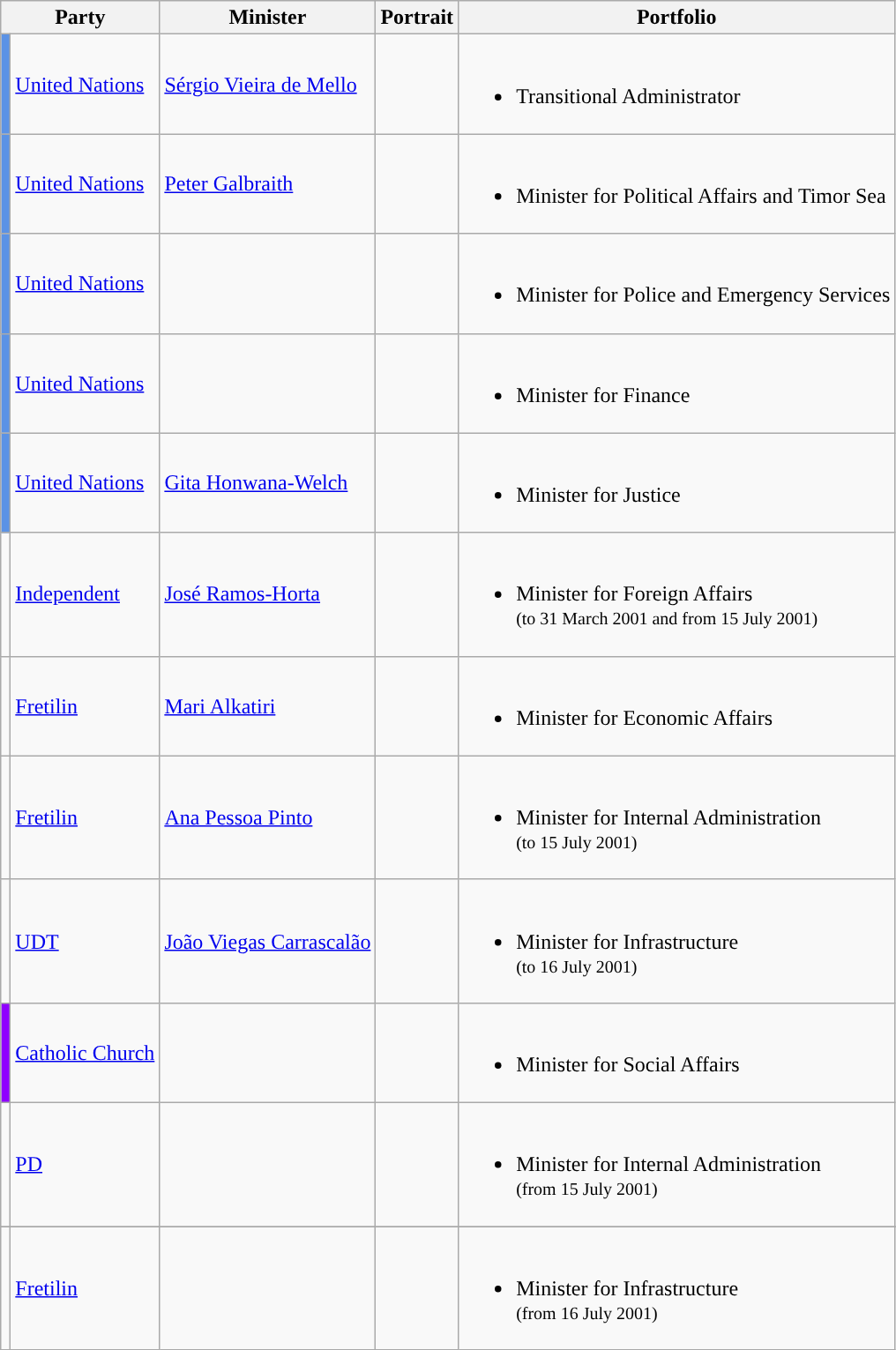<table class="wikitable sortable">
<tr>
<th colspan="2">Party</th>
<th>Minister</th>
<th>Portrait</th>
<th>Portfolio</th>
</tr>
<tr>
<td style="background:#5b92e5"></td>
<td><a href='#'>United Nations</a></td>
<td><a href='#'>Sérgio Vieira de Mello</a></td>
<td></td>
<td><br><ul><li>Transitional Administrator</li></ul></td>
</tr>
<tr>
<td style="background:#5b92e5"></td>
<td><a href='#'>United Nations</a></td>
<td><a href='#'>Peter Galbraith</a></td>
<td></td>
<td><br><ul><li>Minister for Political Affairs and Timor Sea</li></ul></td>
</tr>
<tr>
<td style="background:#5b92e5"></td>
<td><a href='#'>United Nations</a></td>
<td></td>
<td></td>
<td><br><ul><li>Minister for Police and Emergency Services</li></ul></td>
</tr>
<tr>
<td style="background:#5b92e5"></td>
<td><a href='#'>United Nations</a></td>
<td></td>
<td></td>
<td><br><ul><li>Minister for Finance</li></ul></td>
</tr>
<tr>
<td style="background:#5b92e5"></td>
<td><a href='#'>United Nations</a></td>
<td><a href='#'>Gita Honwana-Welch</a></td>
<td></td>
<td><br><ul><li>Minister for Justice</li></ul></td>
</tr>
<tr>
<td style="background:"></td>
<td><a href='#'>Independent</a></td>
<td><a href='#'>José Ramos-Horta</a></td>
<td></td>
<td><br><ul><li>Minister for Foreign Affairs<br><small>(to 31 March 2001 and from 15 July 2001)</small></li></ul></td>
</tr>
<tr>
<td style="background:"></td>
<td><a href='#'>Fretilin</a></td>
<td><a href='#'>Mari Alkatiri</a></td>
<td></td>
<td><br><ul><li>Minister for Economic Affairs</li></ul></td>
</tr>
<tr>
<td style="background:"></td>
<td><a href='#'>Fretilin</a></td>
<td><a href='#'>Ana Pessoa Pinto</a></td>
<td></td>
<td><br><ul><li>Minister for Internal Administration<br><small>(to 15 July 2001)</small></li></ul></td>
</tr>
<tr>
<td style="background:"></td>
<td><a href='#'>UDT</a></td>
<td><a href='#'>João Viegas Carrascalão</a></td>
<td></td>
<td><br><ul><li>Minister for Infrastructure<br><small>(to 16 July 2001)</small></li></ul></td>
</tr>
<tr>
<td style="background:#8F00FF"></td>
<td><a href='#'>Catholic Church</a></td>
<td></td>
<td></td>
<td><br><ul><li>Minister for Social Affairs</li></ul></td>
</tr>
<tr>
<td style="background:"></td>
<td><a href='#'>PD</a></td>
<td></td>
<td></td>
<td><br><ul><li>Minister for Internal Administration<br><small>(from 15 July 2001)</small></li></ul></td>
</tr>
<tr>
</tr>
<tr>
<td style="background:"></td>
<td><a href='#'>Fretilin</a></td>
<td></td>
<td></td>
<td><br><ul><li>Minister for Infrastructure<br><small>(from 16 July 2001)</small></li></ul></td>
</tr>
</table>
